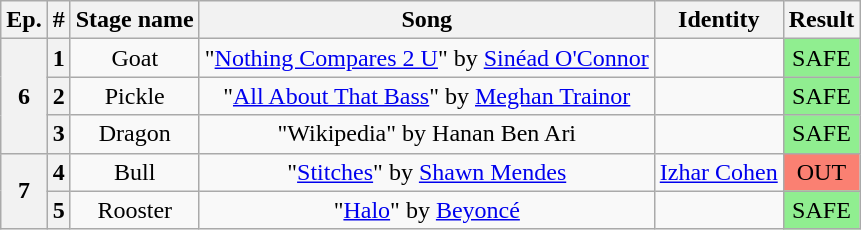<table class="wikitable plainrowheaders" style="text-align: center;">
<tr>
<th>Ep.</th>
<th>#</th>
<th>Stage name</th>
<th>Song</th>
<th>Identity</th>
<th>Result</th>
</tr>
<tr>
<th rowspan="3">6</th>
<th>1</th>
<td>Goat</td>
<td>"<a href='#'>Nothing Compares 2 U</a>" by <a href='#'>Sinéad O'Connor</a></td>
<td></td>
<td bgcolor="lightgreen">SAFE</td>
</tr>
<tr>
<th>2</th>
<td>Pickle</td>
<td>"<a href='#'>All About That Bass</a>" by <a href='#'>Meghan Trainor</a></td>
<td></td>
<td bgcolor="lightgreen">SAFE</td>
</tr>
<tr>
<th>3</th>
<td>Dragon</td>
<td>"Wikipedia" by Hanan Ben Ari</td>
<td></td>
<td bgcolor="lightgreen">SAFE</td>
</tr>
<tr>
<th rowspan="2">7</th>
<th>4</th>
<td>Bull</td>
<td>"<a href='#'>Stitches</a>" by <a href='#'>Shawn Mendes</a></td>
<td><a href='#'>Izhar Cohen</a></td>
<td bgcolor="salmon">OUT</td>
</tr>
<tr>
<th>5</th>
<td>Rooster</td>
<td>"<a href='#'>Halo</a>" by <a href='#'>Beyoncé</a></td>
<td></td>
<td bgcolor="lightgreen">SAFE</td>
</tr>
</table>
